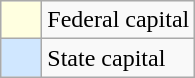<table class="wikitable">
<tr>
<td width="20px" style="background-color:#FFFFE0"></td>
<td>Federal capital</td>
</tr>
<tr>
<td width="20px" style="background-color:#D0E7FF"></td>
<td>State capital</td>
</tr>
</table>
